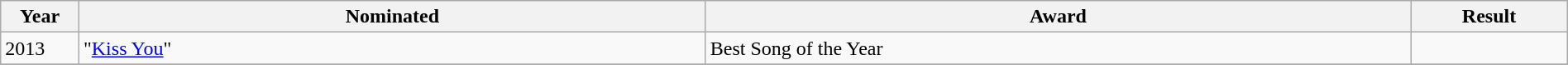<table class="wikitable" style="width:100%;">
<tr>
<th width=5%>Year</th>
<th style="width:40%;">Nominated</th>
<th style="width:45%;">Award</th>
<th style="width:10%;">Result</th>
</tr>
<tr>
<td>2013</td>
<td>"<a href='#'>Kiss You</a>"</td>
<td>Best Song of the Year</td>
<td></td>
</tr>
<tr>
</tr>
</table>
